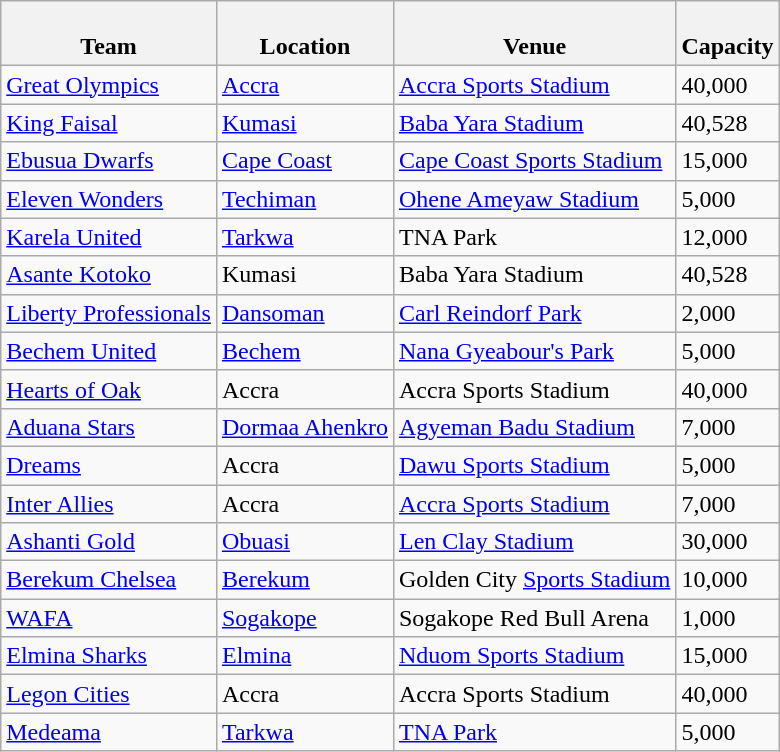<table class="wikitable sortable">
<tr>
<th><br>Team</th>
<th><br>Location</th>
<th><br>Venue</th>
<th><br>Capacity</th>
</tr>
<tr>
<td><a href='#'>Great Olympics</a></td>
<td><a href='#'>Accra</a></td>
<td><a href='#'>Accra Sports Stadium</a></td>
<td>40,000</td>
</tr>
<tr>
<td><a href='#'>King Faisal</a></td>
<td><a href='#'>Kumasi</a></td>
<td><a href='#'>Baba Yara Stadium</a></td>
<td>40,528</td>
</tr>
<tr>
<td><a href='#'>Ebusua Dwarfs</a></td>
<td><a href='#'>Cape Coast</a></td>
<td><a href='#'>Cape Coast Sports Stadium</a></td>
<td>15,000</td>
</tr>
<tr>
<td><a href='#'>Eleven Wonders</a></td>
<td><a href='#'>Techiman</a></td>
<td><a href='#'>Ohene Ameyaw Stadium</a></td>
<td>5,000</td>
</tr>
<tr>
<td><a href='#'>Karela United</a></td>
<td><a href='#'>Tarkwa</a></td>
<td>TNA Park</td>
<td>12,000</td>
</tr>
<tr>
<td><a href='#'>Asante Kotoko</a></td>
<td>Kumasi</td>
<td>Baba Yara Stadium</td>
<td>40,528</td>
</tr>
<tr>
<td><a href='#'>Liberty Professionals</a></td>
<td><a href='#'>Dansoman</a></td>
<td><a href='#'>Carl Reindorf Park</a></td>
<td>2,000</td>
</tr>
<tr>
<td><a href='#'>Bechem United</a></td>
<td><a href='#'>Bechem</a></td>
<td><a href='#'>Nana Gyeabour's Park</a></td>
<td>5,000</td>
</tr>
<tr>
<td><a href='#'>Hearts of Oak</a></td>
<td>Accra</td>
<td>Accra Sports Stadium</td>
<td>40,000</td>
</tr>
<tr>
<td><a href='#'>Aduana Stars</a></td>
<td><a href='#'>Dormaa Ahenkro</a></td>
<td><a href='#'>Agyeman Badu Stadium</a></td>
<td>7,000</td>
</tr>
<tr>
<td><a href='#'>Dreams</a></td>
<td>Accra</td>
<td><a href='#'>Dawu Sports Stadium</a></td>
<td>5,000</td>
</tr>
<tr>
<td><a href='#'>Inter Allies</a></td>
<td>Accra</td>
<td><a href='#'>Accra Sports Stadium</a></td>
<td>7,000</td>
</tr>
<tr>
<td><a href='#'>Ashanti Gold</a></td>
<td><a href='#'>Obuasi</a></td>
<td><a href='#'>Len Clay Stadium</a></td>
<td>30,000</td>
</tr>
<tr>
<td><a href='#'>Berekum Chelsea</a></td>
<td><a href='#'>Berekum</a></td>
<td>Golden City <a href='#'>Sports Stadium</a></td>
<td>10,000</td>
</tr>
<tr>
<td><a href='#'>WAFA</a></td>
<td><a href='#'>Sogakope</a></td>
<td>Sogakope Red Bull Arena</td>
<td>1,000</td>
</tr>
<tr>
<td><a href='#'>Elmina Sharks</a></td>
<td><a href='#'>Elmina</a></td>
<td><a href='#'>Nduom Sports Stadium</a></td>
<td>15,000</td>
</tr>
<tr>
<td><a href='#'>Legon Cities</a></td>
<td>Accra</td>
<td>Accra Sports Stadium</td>
<td>40,000</td>
</tr>
<tr>
<td><a href='#'>Medeama</a></td>
<td><a href='#'>Tarkwa</a></td>
<td><a href='#'>TNA Park</a></td>
<td>5,000</td>
</tr>
</table>
